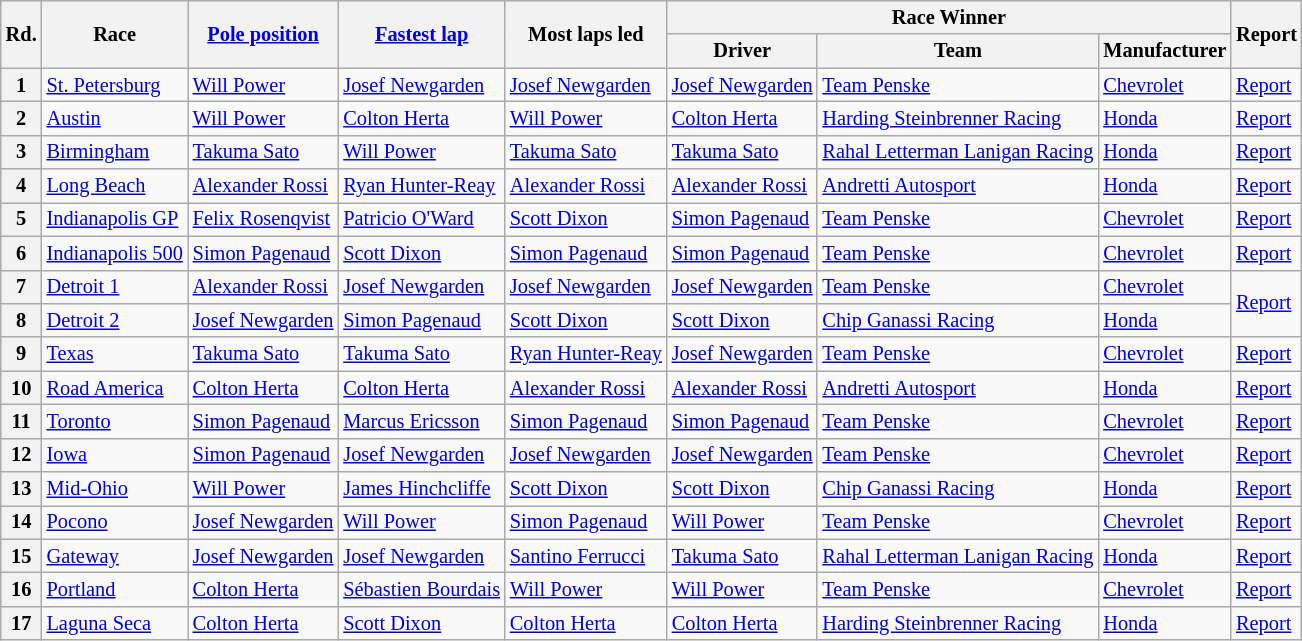<table class="wikitable" style="font-size: 85%; white-space: nowrap;">
<tr>
<th rowspan=2>Rd.</th>
<th rowspan=2>Race</th>
<th rowspan=2><a href='#'>Pole position</a></th>
<th rowspan=2><a href='#'>Fastest lap</a></th>
<th rowspan=2>Most laps led</th>
<th colspan=3>Race Winner</th>
<th rowspan=2>Report</th>
</tr>
<tr>
<th>Driver</th>
<th>Team</th>
<th>Manufacturer</th>
</tr>
<tr>
<th>1</th>
<td><a href='#'>St. Petersburg</a></td>
<td> <a href='#'>Will Power</a></td>
<td> <a href='#'>Josef Newgarden</a></td>
<td> <a href='#'>Josef Newgarden</a></td>
<td> <a href='#'>Josef Newgarden</a></td>
<td><a href='#'>Team Penske</a></td>
<td><a href='#'>Chevrolet</a></td>
<td><a href='#'>Report</a></td>
</tr>
<tr>
<th>2</th>
<td><a href='#'>Austin</a></td>
<td> <a href='#'>Will Power</a></td>
<td> <a href='#'>Colton Herta</a></td>
<td> <a href='#'>Will Power</a></td>
<td> <a href='#'>Colton Herta</a></td>
<td><a href='#'>Harding Steinbrenner Racing</a></td>
<td><a href='#'>Honda</a></td>
<td><a href='#'>Report</a></td>
</tr>
<tr>
<th>3</th>
<td><a href='#'>Birmingham</a></td>
<td> <a href='#'>Takuma Sato</a></td>
<td> <a href='#'>Will Power</a></td>
<td> <a href='#'>Takuma Sato</a></td>
<td> <a href='#'>Takuma Sato</a></td>
<td><a href='#'>Rahal Letterman Lanigan Racing</a></td>
<td><a href='#'>Honda</a></td>
<td><a href='#'>Report</a></td>
</tr>
<tr>
<th>4</th>
<td><a href='#'>Long Beach</a></td>
<td> <a href='#'>Alexander Rossi</a></td>
<td> <a href='#'>Ryan Hunter-Reay</a></td>
<td> <a href='#'>Alexander Rossi</a></td>
<td> <a href='#'>Alexander Rossi</a></td>
<td><a href='#'>Andretti Autosport</a></td>
<td><a href='#'>Honda</a></td>
<td><a href='#'>Report</a></td>
</tr>
<tr>
<th>5</th>
<td><a href='#'>Indianapolis GP</a></td>
<td> <a href='#'>Felix Rosenqvist</a></td>
<td> <a href='#'>Patricio O'Ward</a></td>
<td> <a href='#'>Scott Dixon</a></td>
<td> <a href='#'>Simon Pagenaud</a></td>
<td><a href='#'>Team Penske</a></td>
<td><a href='#'>Chevrolet</a></td>
<td><a href='#'>Report</a></td>
</tr>
<tr>
<th>6</th>
<td><a href='#'>Indianapolis 500</a></td>
<td> <a href='#'>Simon Pagenaud</a></td>
<td> <a href='#'>Scott Dixon</a></td>
<td> <a href='#'>Simon Pagenaud</a></td>
<td> <a href='#'>Simon Pagenaud</a></td>
<td><a href='#'>Team Penske</a></td>
<td><a href='#'>Chevrolet</a></td>
<td><a href='#'>Report</a></td>
</tr>
<tr>
<th>7</th>
<td><a href='#'>Detroit 1</a></td>
<td> <a href='#'>Alexander Rossi</a></td>
<td> <a href='#'>Josef Newgarden</a></td>
<td> <a href='#'>Josef Newgarden</a></td>
<td> <a href='#'>Josef Newgarden</a></td>
<td><a href='#'>Team Penske</a></td>
<td><a href='#'>Chevrolet</a></td>
<td rowspan="2"><a href='#'>Report</a></td>
</tr>
<tr>
<th>8</th>
<td><a href='#'>Detroit 2</a></td>
<td> <a href='#'>Josef Newgarden</a></td>
<td> <a href='#'>Simon Pagenaud</a></td>
<td> <a href='#'>Scott Dixon</a></td>
<td> <a href='#'>Scott Dixon</a></td>
<td><a href='#'>Chip Ganassi Racing</a></td>
<td><a href='#'>Honda</a></td>
</tr>
<tr>
<th>9</th>
<td><a href='#'>Texas</a></td>
<td> <a href='#'>Takuma Sato</a></td>
<td> <a href='#'>Takuma Sato</a></td>
<td> <a href='#'>Ryan Hunter-Reay</a></td>
<td> <a href='#'>Josef Newgarden</a></td>
<td><a href='#'>Team Penske</a></td>
<td><a href='#'>Chevrolet</a></td>
<td><a href='#'>Report</a></td>
</tr>
<tr>
<th>10</th>
<td><a href='#'>Road America</a></td>
<td> <a href='#'>Colton Herta</a></td>
<td> <a href='#'>Colton Herta</a></td>
<td> <a href='#'>Alexander Rossi</a></td>
<td> <a href='#'>Alexander Rossi</a></td>
<td><a href='#'>Andretti Autosport</a></td>
<td><a href='#'>Honda</a></td>
<td><a href='#'>Report</a></td>
</tr>
<tr>
<th>11</th>
<td><a href='#'>Toronto</a></td>
<td> <a href='#'>Simon Pagenaud</a></td>
<td> <a href='#'>Marcus Ericsson</a></td>
<td> <a href='#'>Simon Pagenaud</a></td>
<td> <a href='#'>Simon Pagenaud</a></td>
<td><a href='#'>Team Penske</a></td>
<td><a href='#'>Chevrolet</a></td>
<td><a href='#'>Report</a></td>
</tr>
<tr>
<th>12</th>
<td><a href='#'>Iowa</a></td>
<td> <a href='#'>Simon Pagenaud</a></td>
<td> <a href='#'>Josef Newgarden</a></td>
<td> <a href='#'>Josef Newgarden</a></td>
<td> <a href='#'>Josef Newgarden</a></td>
<td><a href='#'>Team Penske</a></td>
<td><a href='#'>Chevrolet</a></td>
<td><a href='#'>Report</a></td>
</tr>
<tr>
<th>13</th>
<td><a href='#'>Mid-Ohio</a></td>
<td> <a href='#'>Will Power</a></td>
<td> <a href='#'>James Hinchcliffe</a></td>
<td> <a href='#'>Scott Dixon</a></td>
<td> <a href='#'>Scott Dixon</a></td>
<td><a href='#'>Chip Ganassi Racing</a></td>
<td><a href='#'>Honda</a></td>
<td><a href='#'>Report</a></td>
</tr>
<tr>
<th>14</th>
<td><a href='#'>Pocono</a></td>
<td> <a href='#'>Josef Newgarden</a></td>
<td> <a href='#'>Will Power</a></td>
<td> <a href='#'>Simon Pagenaud</a></td>
<td> <a href='#'>Will Power</a></td>
<td><a href='#'>Team Penske</a></td>
<td><a href='#'>Chevrolet</a></td>
<td><a href='#'>Report</a></td>
</tr>
<tr>
<th>15</th>
<td><a href='#'>Gateway</a></td>
<td> <a href='#'>Josef Newgarden</a></td>
<td> <a href='#'>Josef Newgarden</a></td>
<td> <a href='#'>Santino Ferrucci</a></td>
<td> <a href='#'>Takuma Sato</a></td>
<td><a href='#'>Rahal Letterman Lanigan Racing</a></td>
<td><a href='#'>Honda</a></td>
<td><a href='#'>Report</a></td>
</tr>
<tr>
<th>16</th>
<td><a href='#'>Portland</a></td>
<td> <a href='#'>Colton Herta</a></td>
<td> <a href='#'>Sébastien Bourdais</a></td>
<td> <a href='#'>Will Power</a></td>
<td> <a href='#'>Will Power</a></td>
<td><a href='#'>Team Penske</a></td>
<td><a href='#'>Chevrolet</a></td>
<td><a href='#'>Report</a></td>
</tr>
<tr>
<th>17</th>
<td><a href='#'>Laguna Seca</a></td>
<td> <a href='#'>Colton Herta</a></td>
<td> <a href='#'>Scott Dixon</a></td>
<td> <a href='#'>Colton Herta</a></td>
<td> <a href='#'>Colton Herta</a></td>
<td><a href='#'>Harding Steinbrenner Racing</a></td>
<td><a href='#'>Honda</a></td>
<td><a href='#'>Report</a></td>
</tr>
</table>
